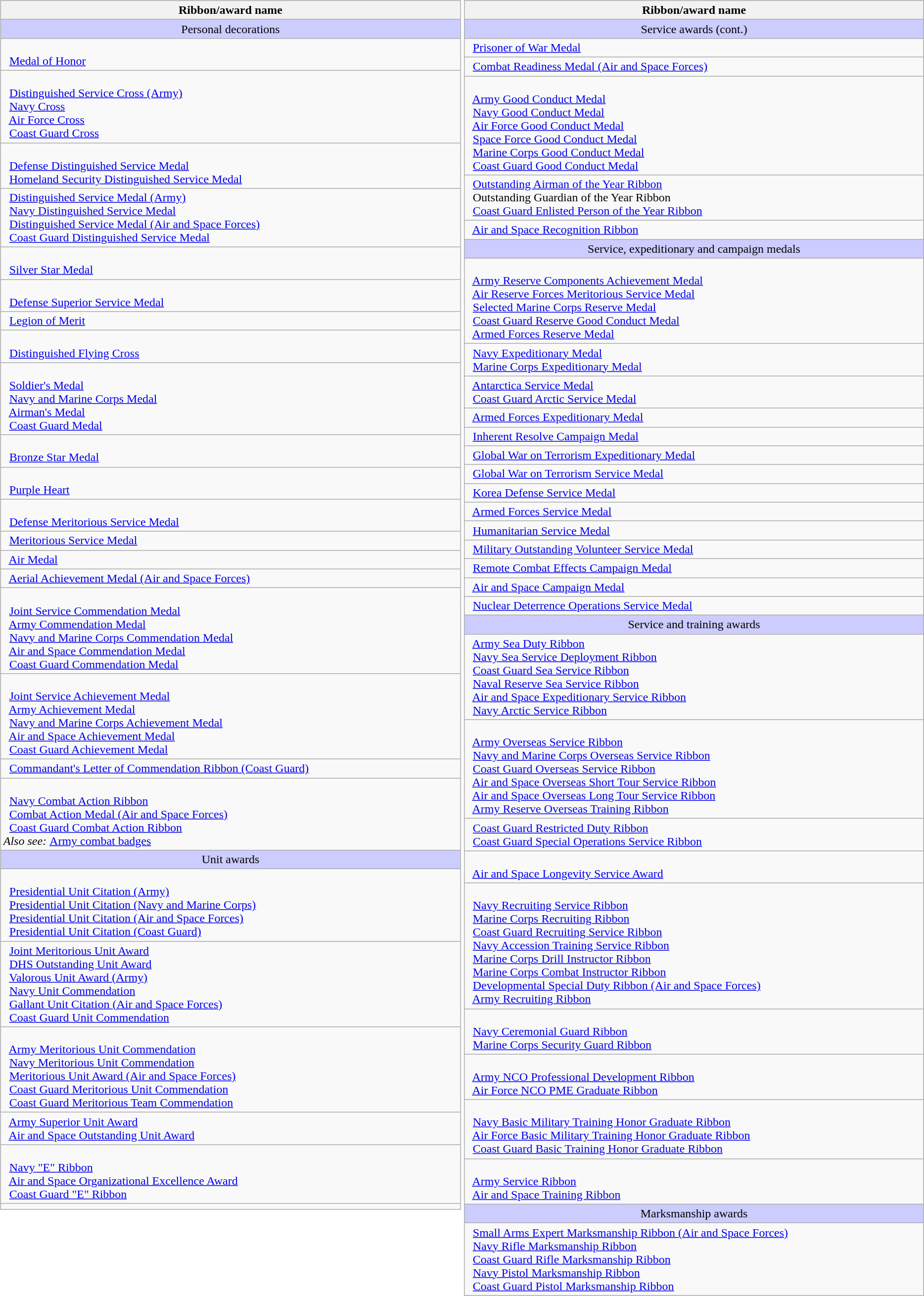<table width="99%">
<tr>
<td valign="top" width="50%"><br><table class="wikitable" width="100%">
<tr>
<th>Ribbon/award name</th>
</tr>
<tr bgcolor = "#ccccff" align=center>
<td>Personal decorations</td>
</tr>
<tr>
<td><br>  <a href='#'>Medal of Honor</a></td>
</tr>
<tr>
<td><br>  <a href='#'>Distinguished Service Cross (Army)</a><br>  <a href='#'>Navy Cross</a><br>  <a href='#'>Air Force Cross</a><br>  <a href='#'>Coast Guard Cross</a></td>
</tr>
<tr>
<td><br>  <a href='#'>Defense Distinguished Service Medal</a><br>  <a href='#'>Homeland Security Distinguished Service Medal</a></td>
</tr>
<tr>
<td>  <a href='#'>Distinguished Service Medal (Army)</a><br>  <a href='#'>Navy Distinguished Service Medal</a><br>  <a href='#'>Distinguished Service Medal (Air and Space Forces)</a><br>  <a href='#'>Coast Guard Distinguished Service Medal</a></td>
</tr>
<tr>
<td><br>  <a href='#'>Silver Star Medal</a></td>
</tr>
<tr>
<td><br>  <a href='#'>Defense Superior Service Medal</a></td>
</tr>
<tr>
<td>  <a href='#'>Legion of Merit</a></td>
</tr>
<tr>
<td><br>  <a href='#'>Distinguished Flying Cross</a></td>
</tr>
<tr>
<td><br>  <a href='#'>Soldier's Medal</a><br>  <a href='#'>Navy and Marine Corps Medal</a><br>  <a href='#'>Airman's Medal</a><br>  <a href='#'>Coast Guard Medal</a></td>
</tr>
<tr>
<td><br>  <a href='#'>Bronze Star Medal</a></td>
</tr>
<tr>
<td><br>  <a href='#'>Purple Heart</a></td>
</tr>
<tr>
<td><br>  <a href='#'>Defense Meritorious Service Medal</a></td>
</tr>
<tr>
<td>  <a href='#'>Meritorious Service Medal</a></td>
</tr>
<tr>
<td>  <a href='#'>Air Medal</a></td>
</tr>
<tr>
<td>  <a href='#'>Aerial Achievement Medal (Air and Space Forces)</a></td>
</tr>
<tr>
<td><br>  <a href='#'>Joint Service Commendation Medal</a><br>  <a href='#'>Army Commendation Medal</a><br>  <a href='#'>Navy and Marine Corps Commendation Medal</a><br>  <a href='#'>Air and Space Commendation Medal</a><br>  <a href='#'>Coast Guard Commendation Medal</a></td>
</tr>
<tr>
<td><br>  <a href='#'>Joint Service Achievement Medal</a><br>  <a href='#'>Army Achievement Medal</a><br>  <a href='#'>Navy and Marine Corps Achievement Medal</a><br>  <a href='#'>Air and Space Achievement Medal</a><br>  <a href='#'>Coast Guard Achievement Medal</a></td>
</tr>
<tr>
<td>  <a href='#'>Commandant's Letter of Commendation Ribbon (Coast Guard)</a></td>
</tr>
<tr>
<td><br>  <a href='#'>Navy Combat Action Ribbon</a><br>  <a href='#'>Combat Action Medal (Air and Space Forces)</a><br>  <a href='#'>Coast Guard Combat Action Ribbon</a><br><em>Also see: </em><a href='#'>Army combat badges</a></td>
</tr>
<tr bgcolor = "#ccccff" align=center>
<td>Unit awards</td>
</tr>
<tr>
<td><br>  <a href='#'>Presidential Unit Citation (Army)</a><br>  <a href='#'>Presidential Unit Citation (Navy and Marine Corps)</a><br>  <a href='#'>Presidential Unit Citation (Air and Space Forces)</a><br>  <a href='#'>Presidential Unit Citation (Coast Guard)</a></td>
</tr>
<tr>
<td>  <a href='#'>Joint Meritorious Unit Award</a><br>  <a href='#'>DHS Outstanding Unit Award</a><br>  <a href='#'>Valorous Unit Award (Army)</a><br>  <a href='#'>Navy Unit Commendation</a><br>  <a href='#'>Gallant Unit Citation (Air and Space Forces)</a><br>  <a href='#'>Coast Guard Unit Commendation</a></td>
</tr>
<tr>
<td><br>  <a href='#'>Army Meritorious Unit Commendation</a><br>  <a href='#'>Navy Meritorious Unit Commendation</a><br>  <a href='#'>Meritorious Unit Award (Air and Space Forces)</a><br>  <a href='#'>Coast Guard Meritorious Unit Commendation</a><br>  <a href='#'>Coast Guard Meritorious Team Commendation</a></td>
</tr>
<tr>
<td>  <a href='#'>Army Superior Unit Award</a><br>  <a href='#'>Air and Space Outstanding Unit Award</a></td>
</tr>
<tr>
<td><br>  <a href='#'>Navy "E" Ribbon</a><br>  <a href='#'>Air and Space Organizational Excellence Award</a><br>  <a href='#'>Coast Guard "E" Ribbon</a></td>
</tr>
<tr>
<td></td>
</tr>
</table>
</td>
<td valign="top" width="50%"><br><table class="wikitable sortable" width="100%">
<tr>
<th>Ribbon/award name</th>
</tr>
<tr bgcolor = "#ccccff" align=center>
<td>Service awards (cont.)</td>
</tr>
<tr>
<td>  <a href='#'>Prisoner of War Medal</a></td>
</tr>
<tr>
<td>  <a href='#'>Combat Readiness Medal (Air and Space Forces)</a></td>
</tr>
<tr>
<td><br>  <a href='#'>Army Good Conduct Medal</a><br>  <a href='#'>Navy Good Conduct Medal</a><br>  <a href='#'>Air Force Good Conduct Medal</a><br>  <a href='#'>Space Force Good Conduct Medal</a><br>  <a href='#'>Marine Corps Good Conduct Medal</a><br>  <a href='#'>Coast Guard Good Conduct Medal</a></td>
</tr>
<tr>
<td>  <a href='#'>Outstanding Airman of the Year Ribbon</a><br>  Outstanding Guardian of the Year Ribbon<br>  <a href='#'>Coast Guard Enlisted Person of the Year Ribbon</a></td>
</tr>
<tr>
<td>  <a href='#'>Air and Space Recognition Ribbon</a></td>
</tr>
<tr bgcolor="#ccccff" align="center">
<td>Service, expeditionary and campaign medals</td>
</tr>
<tr>
<td><br>  <a href='#'>Army Reserve Components Achievement Medal</a><br>  <a href='#'>Air Reserve Forces Meritorious Service Medal</a><br>  <a href='#'>Selected Marine Corps Reserve Medal</a><br>  <a href='#'>Coast Guard Reserve Good Conduct Medal</a><br>  <a href='#'>Armed Forces Reserve Medal</a></td>
</tr>
<tr>
<td>  <a href='#'>Navy Expeditionary Medal</a><br>  <a href='#'>Marine Corps Expeditionary Medal</a></td>
</tr>
<tr>
<td>  <a href='#'>Antarctica Service Medal</a><br>  <a href='#'>Coast Guard Arctic Service Medal</a></td>
</tr>
<tr>
<td>  <a href='#'>Armed Forces Expeditionary Medal</a></td>
</tr>
<tr>
<td>  <a href='#'>Inherent Resolve Campaign Medal</a></td>
</tr>
<tr>
<td>  <a href='#'>Global War on Terrorism Expeditionary Medal</a></td>
</tr>
<tr>
<td>  <a href='#'>Global War on Terrorism Service Medal</a></td>
</tr>
<tr>
<td>  <a href='#'>Korea Defense Service Medal</a></td>
</tr>
<tr>
<td>  <a href='#'>Armed Forces Service Medal</a></td>
</tr>
<tr>
<td>  <a href='#'>Humanitarian Service Medal</a></td>
</tr>
<tr>
<td>  <a href='#'>Military Outstanding Volunteer Service Medal</a></td>
</tr>
<tr>
<td>  <a href='#'>Remote Combat Effects Campaign Medal</a></td>
</tr>
<tr>
<td>  <a href='#'>Air and Space Campaign Medal</a></td>
</tr>
<tr>
<td>  <a href='#'>Nuclear Deterrence Operations Service Medal</a></td>
</tr>
<tr bgcolor="#ccccff" align="center">
<td>Service and training awards</td>
</tr>
<tr>
<td>  <a href='#'>Army Sea Duty Ribbon</a><br>  <a href='#'>Navy Sea Service Deployment Ribbon</a><br>  <a href='#'>Coast Guard Sea Service Ribbon</a><br>  <a href='#'>Naval Reserve Sea Service Ribbon</a><br>  <a href='#'>Air and Space Expeditionary Service Ribbon</a><br>  <a href='#'>Navy Arctic Service Ribbon</a></td>
</tr>
<tr>
<td><br>  <a href='#'>Army Overseas Service Ribbon</a><br>  <a href='#'>Navy and Marine Corps Overseas Service Ribbon</a><br>  <a href='#'>Coast Guard Overseas Service Ribbon</a><br>  <a href='#'>Air and Space Overseas Short Tour Service Ribbon</a><br>  <a href='#'>Air and Space Overseas Long Tour Service Ribbon</a><br>  <a href='#'>Army Reserve Overseas Training Ribbon</a></td>
</tr>
<tr>
<td>  <a href='#'>Coast Guard Restricted Duty Ribbon</a><br>  <a href='#'>Coast Guard Special Operations Service Ribbon</a></td>
</tr>
<tr>
<td><br>  <a href='#'>Air and Space Longevity Service Award</a></td>
</tr>
<tr>
<td><br>  <a href='#'>Navy Recruiting Service Ribbon</a><br>  <a href='#'>Marine Corps Recruiting Ribbon</a><br>  <a href='#'>Coast Guard Recruiting Service Ribbon</a><br>  <a href='#'>Navy Accession Training Service Ribbon</a><br>  <a href='#'>Marine Corps Drill Instructor Ribbon</a><br>  <a href='#'>Marine Corps Combat Instructor Ribbon</a><br>  <a href='#'>Developmental Special Duty Ribbon (Air and Space Forces)</a><br>  <a href='#'>Army Recruiting Ribbon</a></td>
</tr>
<tr>
<td><br>  <a href='#'>Navy Ceremonial Guard Ribbon</a><br>  <a href='#'>Marine Corps Security Guard Ribbon</a></td>
</tr>
<tr>
<td><br>  <a href='#'>Army NCO Professional Development Ribbon</a><br>  <a href='#'>Air Force NCO PME Graduate Ribbon</a></td>
</tr>
<tr>
<td><br>  <a href='#'>Navy Basic Military Training Honor Graduate Ribbon</a><br>  <a href='#'>Air Force Basic Military Training Honor Graduate Ribbon</a><br>  <a href='#'>Coast Guard Basic Training Honor Graduate Ribbon</a></td>
</tr>
<tr>
<td><br>  <a href='#'>Army Service Ribbon</a><br>  <a href='#'>Air and Space Training Ribbon</a></td>
</tr>
<tr bgcolor="#ccccff" align="center">
<td>Marksmanship awards</td>
</tr>
<tr>
<td>  <a href='#'>Small Arms Expert Marksmanship Ribbon (Air and Space Forces)</a><br>  <a href='#'>Navy Rifle Marksmanship Ribbon</a><br>  <a href='#'>Coast Guard Rifle Marksmanship Ribbon</a><br>  <a href='#'>Navy Pistol Marksmanship Ribbon</a><br>  <a href='#'>Coast Guard Pistol Marksmanship Ribbon</a></td>
</tr>
</table>
</td>
</tr>
</table>
